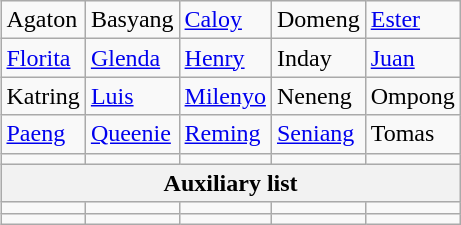<table class="wikitable" style="float:right;">
<tr>
<td>Agaton</td>
<td>Basyang</td>
<td><a href='#'>Caloy</a></td>
<td>Domeng</td>
<td><a href='#'>Ester</a></td>
</tr>
<tr>
<td><a href='#'>Florita</a></td>
<td><a href='#'>Glenda</a></td>
<td><a href='#'>Henry</a></td>
<td>Inday</td>
<td><a href='#'>Juan</a></td>
</tr>
<tr>
<td>Katring</td>
<td><a href='#'>Luis</a></td>
<td><a href='#'>Milenyo</a></td>
<td>Neneng</td>
<td>Ompong</td>
</tr>
<tr>
<td><a href='#'>Paeng</a></td>
<td><a href='#'>Queenie</a></td>
<td><a href='#'>Reming</a></td>
<td><a href='#'>Seniang</a></td>
<td>Tomas</td>
</tr>
<tr>
<td></td>
<td></td>
<td></td>
<td></td>
<td></td>
</tr>
<tr>
<th colspan=5>Auxiliary list</th>
</tr>
<tr>
<td></td>
<td></td>
<td></td>
<td></td>
<td></td>
</tr>
<tr>
<td></td>
<td></td>
<td></td>
<td></td>
<td></td>
</tr>
</table>
